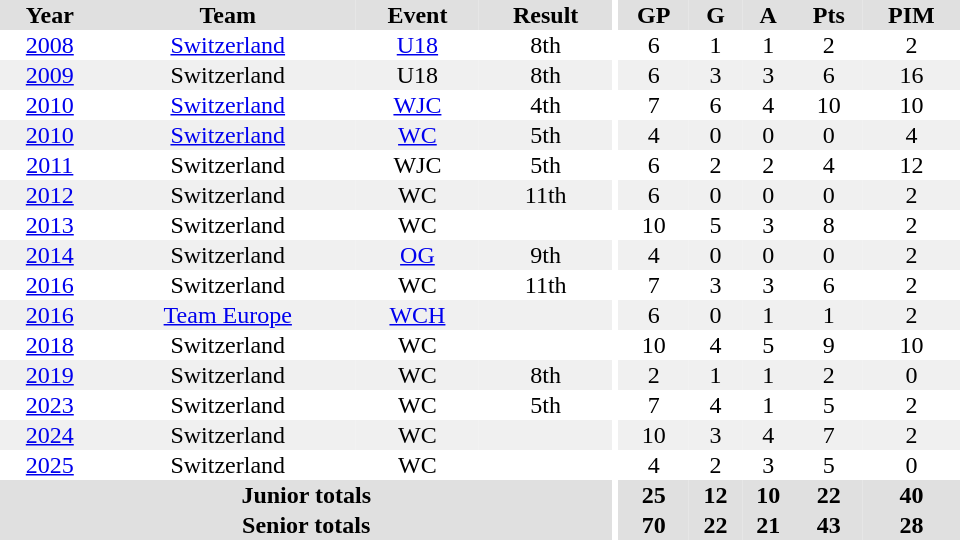<table border="0" cellpadding="1" cellspacing="0" style="text-align:center; width:40em;">
<tr bgcolor="#e0e0e0">
<th>Year</th>
<th>Team</th>
<th>Event</th>
<th>Result</th>
<th rowspan="99" bgcolor="#fff"></th>
<th>GP</th>
<th>G</th>
<th>A</th>
<th>Pts</th>
<th>PIM</th>
</tr>
<tr>
<td><a href='#'>2008</a></td>
<td><a href='#'>Switzerland</a></td>
<td><a href='#'>U18</a></td>
<td>8th</td>
<td>6</td>
<td>1</td>
<td>1</td>
<td>2</td>
<td>2</td>
</tr>
<tr bgcolor="#f0f0f0">
<td><a href='#'>2009</a></td>
<td>Switzerland</td>
<td>U18</td>
<td>8th</td>
<td>6</td>
<td>3</td>
<td>3</td>
<td>6</td>
<td>16</td>
</tr>
<tr>
<td><a href='#'>2010</a></td>
<td><a href='#'>Switzerland</a></td>
<td><a href='#'>WJC</a></td>
<td>4th</td>
<td>7</td>
<td>6</td>
<td>4</td>
<td>10</td>
<td>10</td>
</tr>
<tr bgcolor="#f0f0f0">
<td><a href='#'>2010</a></td>
<td><a href='#'>Switzerland</a></td>
<td><a href='#'>WC</a></td>
<td>5th</td>
<td>4</td>
<td>0</td>
<td>0</td>
<td>0</td>
<td>4</td>
</tr>
<tr>
<td><a href='#'>2011</a></td>
<td>Switzerland</td>
<td>WJC</td>
<td>5th</td>
<td>6</td>
<td>2</td>
<td>2</td>
<td>4</td>
<td>12</td>
</tr>
<tr bgcolor="#f0f0f0">
<td><a href='#'>2012</a></td>
<td>Switzerland</td>
<td>WC</td>
<td>11th</td>
<td>6</td>
<td>0</td>
<td>0</td>
<td>0</td>
<td>2</td>
</tr>
<tr>
<td><a href='#'>2013</a></td>
<td>Switzerland</td>
<td>WC</td>
<td></td>
<td>10</td>
<td>5</td>
<td>3</td>
<td>8</td>
<td>2</td>
</tr>
<tr bgcolor="#f0f0f0">
<td><a href='#'>2014</a></td>
<td>Switzerland</td>
<td><a href='#'>OG</a></td>
<td>9th</td>
<td>4</td>
<td>0</td>
<td>0</td>
<td>0</td>
<td>2</td>
</tr>
<tr>
<td><a href='#'>2016</a></td>
<td>Switzerland</td>
<td>WC</td>
<td>11th</td>
<td>7</td>
<td>3</td>
<td>3</td>
<td>6</td>
<td>2</td>
</tr>
<tr bgcolor="#f0f0f0">
<td><a href='#'>2016</a></td>
<td><a href='#'>Team Europe</a></td>
<td><a href='#'>WCH</a></td>
<td></td>
<td>6</td>
<td>0</td>
<td>1</td>
<td>1</td>
<td>2</td>
</tr>
<tr>
<td><a href='#'>2018</a></td>
<td>Switzerland</td>
<td>WC</td>
<td></td>
<td>10</td>
<td>4</td>
<td>5</td>
<td>9</td>
<td>10</td>
</tr>
<tr bgcolor="#f0f0f0">
<td><a href='#'>2019</a></td>
<td>Switzerland</td>
<td>WC</td>
<td>8th</td>
<td>2</td>
<td>1</td>
<td>1</td>
<td>2</td>
<td>0</td>
</tr>
<tr>
<td><a href='#'>2023</a></td>
<td>Switzerland</td>
<td>WC</td>
<td>5th</td>
<td>7</td>
<td>4</td>
<td>1</td>
<td>5</td>
<td>2</td>
</tr>
<tr bgcolor="#f0f0f0">
<td><a href='#'>2024</a></td>
<td>Switzerland</td>
<td>WC</td>
<td></td>
<td>10</td>
<td>3</td>
<td>4</td>
<td>7</td>
<td>2</td>
</tr>
<tr>
<td><a href='#'>2025</a></td>
<td>Switzerland</td>
<td>WC</td>
<td></td>
<td>4</td>
<td>2</td>
<td>3</td>
<td>5</td>
<td>0</td>
</tr>
<tr bgcolor="#e0e0e0">
<th colspan="4">Junior totals</th>
<th>25</th>
<th>12</th>
<th>10</th>
<th>22</th>
<th>40</th>
</tr>
<tr bgcolor="#e0e0e0">
<th colspan="4">Senior totals</th>
<th>70</th>
<th>22</th>
<th>21</th>
<th>43</th>
<th>28</th>
</tr>
</table>
